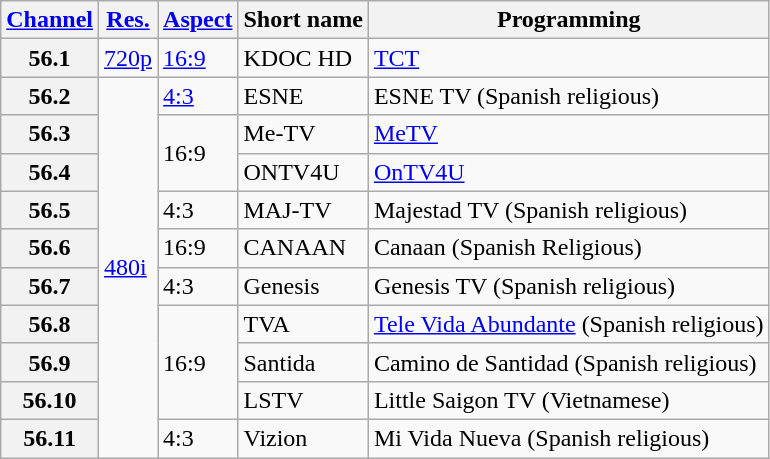<table class="wikitable">
<tr>
<th scope = "col"><a href='#'>Channel</a></th>
<th scope = "col"><a href='#'>Res.</a></th>
<th scope = "col"><a href='#'>Aspect</a></th>
<th scope = "col">Short name</th>
<th scope = "col">Programming</th>
</tr>
<tr>
<th scope = "row">56.1</th>
<td><a href='#'>720p</a></td>
<td><a href='#'>16:9</a></td>
<td>KDOC HD</td>
<td><a href='#'>TCT</a></td>
</tr>
<tr>
<th scope = "row">56.2</th>
<td rowspan="10"><a href='#'>480i</a></td>
<td><a href='#'>4:3</a></td>
<td>ESNE</td>
<td>ESNE TV (Spanish religious)</td>
</tr>
<tr>
<th scope = "row">56.3</th>
<td rowspan="2">16:9</td>
<td>Me-TV</td>
<td><a href='#'>MeTV</a></td>
</tr>
<tr>
<th scope = "row">56.4</th>
<td>ONTV4U</td>
<td><a href='#'>OnTV4U</a></td>
</tr>
<tr>
<th scope = "row">56.5</th>
<td>4:3</td>
<td>MAJ-TV</td>
<td>Majestad TV (Spanish religious)</td>
</tr>
<tr>
<th scope = "row">56.6</th>
<td>16:9</td>
<td>CANAAN</td>
<td>Canaan (Spanish Religious)</td>
</tr>
<tr>
<th scope = "row">56.7</th>
<td>4:3</td>
<td>Genesis</td>
<td>Genesis TV (Spanish religious)</td>
</tr>
<tr>
<th scope = "row">56.8</th>
<td rowspan="3">16:9</td>
<td>TVA</td>
<td><a href='#'>Tele Vida Abundante</a> (Spanish religious)</td>
</tr>
<tr>
<th scope = "row">56.9</th>
<td>Santida</td>
<td>Camino de Santidad (Spanish religious)</td>
</tr>
<tr>
<th scope = "row">56.10</th>
<td>LSTV</td>
<td>Little Saigon TV (Vietnamese)</td>
</tr>
<tr>
<th scope = "row">56.11</th>
<td>4:3</td>
<td>Vizion</td>
<td>Mi Vida Nueva (Spanish religious)</td>
</tr>
</table>
